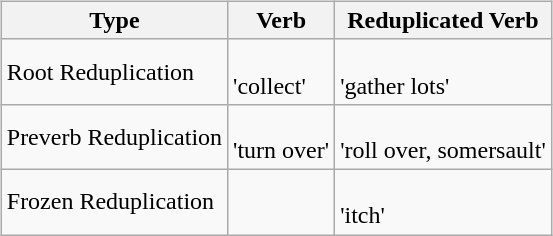<table>
<tr>
<td><br><table class="wikitable">
<tr>
<th>Type</th>
<th>Verb</th>
<th>Reduplicated Verb</th>
</tr>
<tr>
<td>Root Reduplication</td>
<td><br>'collect'</td>
<td><br>'gather lots'</td>
</tr>
<tr>
<td>Preverb Reduplication</td>
<td><br>'turn over'</td>
<td><br>'roll over, somersault'</td>
</tr>
<tr>
<td>Frozen Reduplication</td>
<td></td>
<td><br>'itch'</td>
</tr>
</table>
</td>
</tr>
</table>
